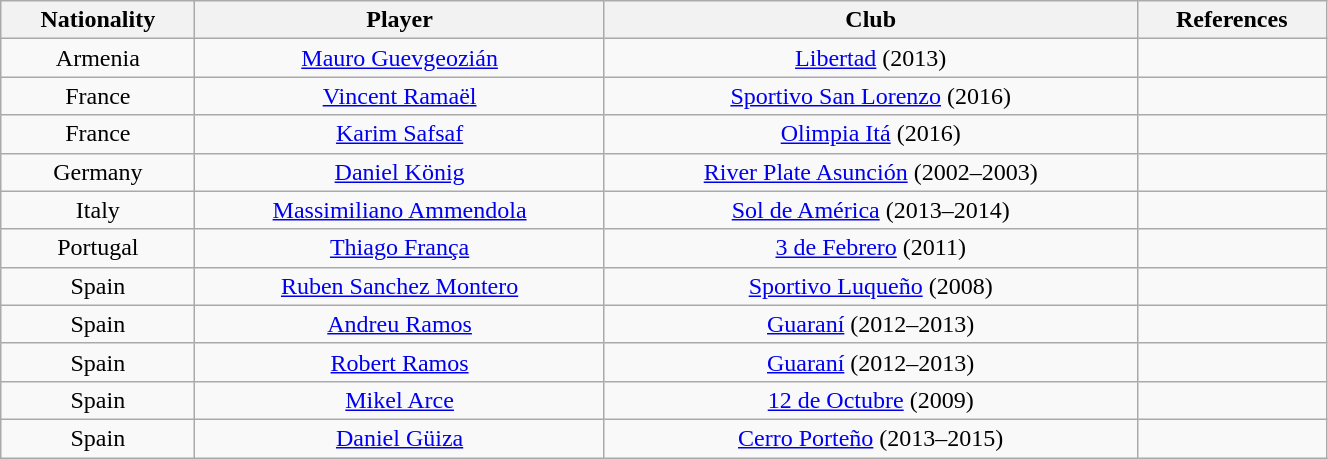<table class="wikitable sortable"  style="text-align:center; width:70%;">
<tr>
<th>Nationality</th>
<th>Player</th>
<th>Club</th>
<th>References</th>
</tr>
<tr>
<td> Armenia</td>
<td><a href='#'>Mauro Guevgeozián</a></td>
<td><a href='#'>Libertad</a> (2013)</td>
<td></td>
</tr>
<tr>
<td> France</td>
<td><a href='#'>Vincent Ramaël</a></td>
<td><a href='#'>Sportivo San Lorenzo</a> (2016)</td>
<td></td>
</tr>
<tr>
<td> France</td>
<td><a href='#'>Karim Safsaf</a></td>
<td><a href='#'>Olimpia Itá</a> (2016)</td>
<td></td>
</tr>
<tr>
<td> Germany</td>
<td><a href='#'>Daniel König</a></td>
<td><a href='#'>River Plate Asunción</a> (2002–2003)</td>
<td></td>
</tr>
<tr>
<td> Italy</td>
<td><a href='#'>Massimiliano Ammendola</a></td>
<td><a href='#'>Sol de América</a> (2013–2014)</td>
<td></td>
</tr>
<tr>
<td> Portugal</td>
<td><a href='#'>Thiago França</a></td>
<td><a href='#'>3 de Febrero</a> (2011)</td>
<td></td>
</tr>
<tr>
<td> Spain</td>
<td><a href='#'>Ruben Sanchez Montero</a></td>
<td><a href='#'>Sportivo Luqueño</a> (2008)</td>
<td></td>
</tr>
<tr>
<td> Spain</td>
<td><a href='#'>Andreu Ramos</a></td>
<td><a href='#'>Guaraní</a> (2012–2013)</td>
<td></td>
</tr>
<tr>
<td> Spain</td>
<td><a href='#'>Robert Ramos</a></td>
<td><a href='#'>Guaraní</a> (2012–2013)</td>
<td></td>
</tr>
<tr>
<td> Spain</td>
<td><a href='#'>Mikel Arce</a></td>
<td><a href='#'>12 de Octubre</a> (2009)</td>
<td></td>
</tr>
<tr>
<td> Spain</td>
<td><a href='#'>Daniel Güiza</a></td>
<td><a href='#'>Cerro Porteño</a> (2013–2015)</td>
<td></td>
</tr>
</table>
